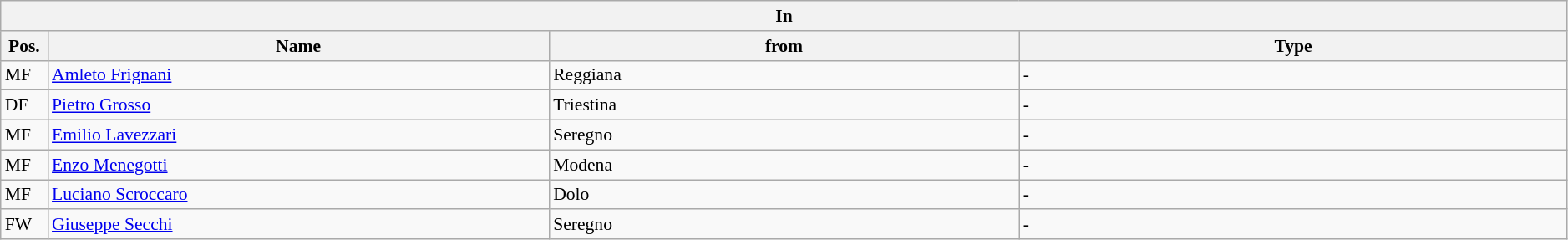<table class="wikitable" style="font-size:90%;width:99%;">
<tr>
<th colspan="4">In</th>
</tr>
<tr>
<th width=3%>Pos.</th>
<th width=32%>Name</th>
<th width=30%>from</th>
<th width=35%>Type</th>
</tr>
<tr>
<td>MF</td>
<td><a href='#'>Amleto Frignani</a></td>
<td>Reggiana</td>
<td>-</td>
</tr>
<tr>
<td>DF</td>
<td><a href='#'>Pietro Grosso</a></td>
<td>Triestina</td>
<td>-</td>
</tr>
<tr>
<td>MF</td>
<td><a href='#'>Emilio Lavezzari</a></td>
<td>Seregno</td>
<td>-</td>
</tr>
<tr>
<td>MF</td>
<td><a href='#'>Enzo Menegotti</a></td>
<td>Modena</td>
<td>-</td>
</tr>
<tr>
<td>MF</td>
<td><a href='#'>Luciano Scroccaro</a></td>
<td>Dolo</td>
<td>-</td>
</tr>
<tr>
<td>FW</td>
<td><a href='#'>Giuseppe Secchi</a></td>
<td>Seregno</td>
<td>-</td>
</tr>
</table>
